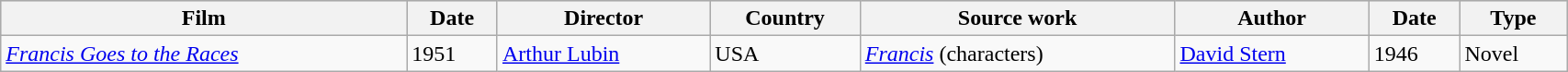<table class="wikitable" style=width:90%>
<tr style="background:#CCCCCC;">
<th>Film</th>
<th>Date</th>
<th>Director</th>
<th>Country</th>
<th>Source work</th>
<th>Author</th>
<th>Date</th>
<th>Type</th>
</tr>
<tr>
<td><em><a href='#'>Francis Goes to the Races</a></em></td>
<td>1951</td>
<td><a href='#'>Arthur Lubin</a></td>
<td>USA</td>
<td><em><a href='#'>Francis</a></em> (characters)</td>
<td><a href='#'>David Stern</a></td>
<td>1946</td>
<td>Novel</td>
</tr>
</table>
